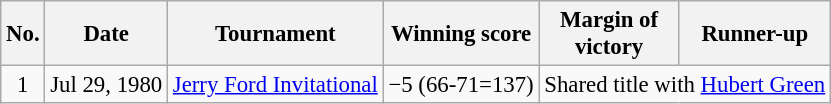<table class="wikitable" style="font-size:95%;">
<tr>
<th>No.</th>
<th>Date</th>
<th>Tournament</th>
<th>Winning score</th>
<th>Margin of<br>victory</th>
<th>Runner-up</th>
</tr>
<tr>
<td align=center>1</td>
<td align=right>Jul 29, 1980</td>
<td><a href='#'>Jerry Ford Invitational</a></td>
<td>−5 (66-71=137)</td>
<td colspan=2>Shared title with  <a href='#'>Hubert Green</a></td>
</tr>
</table>
